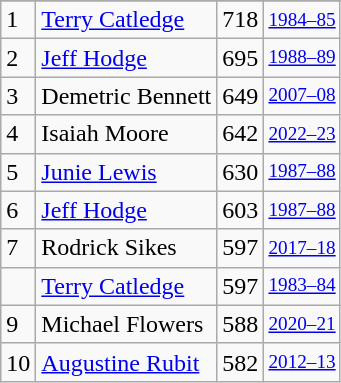<table class="wikitable">
<tr>
</tr>
<tr>
<td>1</td>
<td><a href='#'>Terry Catledge</a></td>
<td>718</td>
<td style="font-size:80%;"><a href='#'>1984–85</a></td>
</tr>
<tr>
<td>2</td>
<td><a href='#'>Jeff Hodge</a></td>
<td>695</td>
<td style="font-size:80%;"><a href='#'>1988–89</a></td>
</tr>
<tr>
<td>3</td>
<td>Demetric Bennett</td>
<td>649</td>
<td style="font-size:80%;"><a href='#'>2007–08</a></td>
</tr>
<tr>
<td>4</td>
<td>Isaiah Moore</td>
<td>642</td>
<td style="font-size:80%;"><a href='#'>2022–23</a></td>
</tr>
<tr>
<td>5</td>
<td><a href='#'>Junie Lewis</a></td>
<td>630</td>
<td style="font-size:80%;"><a href='#'>1987–88</a></td>
</tr>
<tr>
<td>6</td>
<td><a href='#'>Jeff Hodge</a></td>
<td>603</td>
<td style="font-size:80%;"><a href='#'>1987–88</a></td>
</tr>
<tr>
<td>7</td>
<td>Rodrick Sikes</td>
<td>597</td>
<td style="font-size:80%;"><a href='#'>2017–18</a></td>
</tr>
<tr>
<td></td>
<td><a href='#'>Terry Catledge</a></td>
<td>597</td>
<td style="font-size:80%;"><a href='#'>1983–84</a></td>
</tr>
<tr>
<td>9</td>
<td>Michael Flowers</td>
<td>588</td>
<td style="font-size:80%;"><a href='#'>2020–21</a></td>
</tr>
<tr>
<td>10</td>
<td><a href='#'>Augustine Rubit</a></td>
<td>582</td>
<td style="font-size:80%;"><a href='#'>2012–13</a></td>
</tr>
</table>
